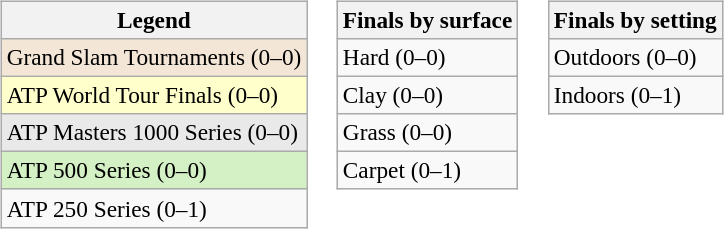<table>
<tr valign=top>
<td><br><table class=wikitable style=font-size:97%>
<tr>
<th>Legend</th>
</tr>
<tr style="background:#f3e6d7;">
<td>Grand Slam Tournaments (0–0)</td>
</tr>
<tr style="background:#ffc;">
<td>ATP World Tour Finals (0–0)</td>
</tr>
<tr style="background:#e9e9e9;">
<td>ATP Masters 1000 Series (0–0)</td>
</tr>
<tr style="background:#d4f1c5;">
<td>ATP 500 Series (0–0)</td>
</tr>
<tr>
<td>ATP 250 Series (0–1)</td>
</tr>
</table>
</td>
<td><br><table class=wikitable style=font-size:97%>
<tr>
<th>Finals by surface</th>
</tr>
<tr>
<td>Hard (0–0)</td>
</tr>
<tr>
<td>Clay (0–0)</td>
</tr>
<tr>
<td>Grass (0–0)</td>
</tr>
<tr>
<td>Carpet (0–1)</td>
</tr>
</table>
</td>
<td><br><table class=wikitable style=font-size:97%>
<tr>
<th>Finals by setting</th>
</tr>
<tr>
<td>Outdoors (0–0)</td>
</tr>
<tr>
<td>Indoors (0–1)</td>
</tr>
</table>
</td>
</tr>
</table>
